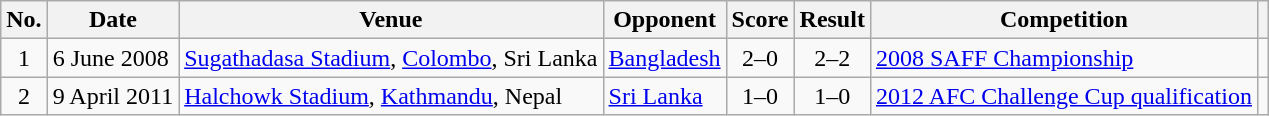<table class="wikitable sortable">
<tr>
<th scope="col">No.</th>
<th scope="col">Date</th>
<th scope="col">Venue</th>
<th scope="col">Opponent</th>
<th scope="col">Score</th>
<th scope="col">Result</th>
<th scope="col">Competition</th>
<th scope="col" class="unsortable"></th>
</tr>
<tr>
<td align="center">1</td>
<td>6 June 2008</td>
<td><a href='#'>Sugathadasa Stadium</a>, <a href='#'>Colombo</a>, Sri Lanka</td>
<td> <a href='#'>Bangladesh</a></td>
<td align="center">2–0</td>
<td align="center">2–2</td>
<td><a href='#'>2008 SAFF Championship</a></td>
<td></td>
</tr>
<tr>
<td align="center">2</td>
<td>9 April 2011</td>
<td><a href='#'>Halchowk Stadium</a>, <a href='#'>Kathmandu</a>, Nepal</td>
<td> <a href='#'>Sri Lanka</a></td>
<td align="center">1–0</td>
<td align="center">1–0</td>
<td><a href='#'>2012 AFC Challenge Cup qualification</a></td>
<td></td>
</tr>
</table>
